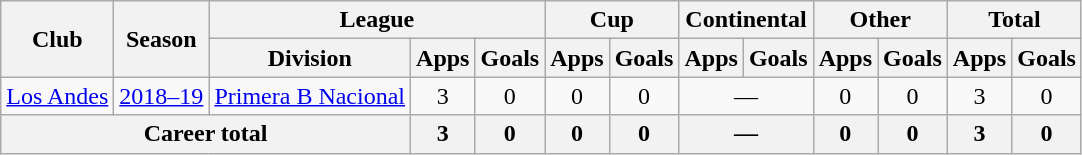<table class="wikitable" style="text-align:center">
<tr>
<th rowspan="2">Club</th>
<th rowspan="2">Season</th>
<th colspan="3">League</th>
<th colspan="2">Cup</th>
<th colspan="2">Continental</th>
<th colspan="2">Other</th>
<th colspan="2">Total</th>
</tr>
<tr>
<th>Division</th>
<th>Apps</th>
<th>Goals</th>
<th>Apps</th>
<th>Goals</th>
<th>Apps</th>
<th>Goals</th>
<th>Apps</th>
<th>Goals</th>
<th>Apps</th>
<th>Goals</th>
</tr>
<tr>
<td rowspan="1"><a href='#'>Los Andes</a></td>
<td><a href='#'>2018–19</a></td>
<td rowspan="1"><a href='#'>Primera B Nacional</a></td>
<td>3</td>
<td>0</td>
<td>0</td>
<td>0</td>
<td colspan="2">—</td>
<td>0</td>
<td>0</td>
<td>3</td>
<td>0</td>
</tr>
<tr>
<th colspan="3">Career total</th>
<th>3</th>
<th>0</th>
<th>0</th>
<th>0</th>
<th colspan="2">—</th>
<th>0</th>
<th>0</th>
<th>3</th>
<th>0</th>
</tr>
</table>
